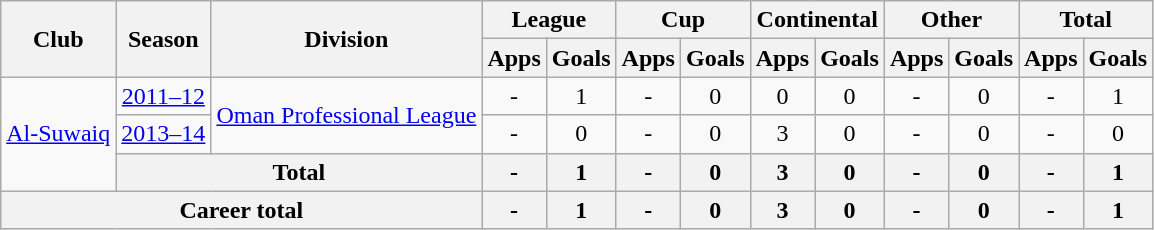<table class="wikitable" style="text-align: center;">
<tr>
<th rowspan="2">Club</th>
<th rowspan="2">Season</th>
<th rowspan="2">Division</th>
<th colspan="2">League</th>
<th colspan="2">Cup</th>
<th colspan="2">Continental</th>
<th colspan="2">Other</th>
<th colspan="2">Total</th>
</tr>
<tr>
<th>Apps</th>
<th>Goals</th>
<th>Apps</th>
<th>Goals</th>
<th>Apps</th>
<th>Goals</th>
<th>Apps</th>
<th>Goals</th>
<th>Apps</th>
<th>Goals</th>
</tr>
<tr>
<td rowspan="3"><a href='#'>Al-Suwaiq</a></td>
<td><a href='#'>2011–12</a></td>
<td rowspan="2"><a href='#'>Oman Professional League</a></td>
<td>-</td>
<td>1</td>
<td>-</td>
<td>0</td>
<td>0</td>
<td>0</td>
<td>-</td>
<td>0</td>
<td>-</td>
<td>1</td>
</tr>
<tr>
<td><a href='#'>2013–14</a></td>
<td>-</td>
<td>0</td>
<td>-</td>
<td>0</td>
<td>3</td>
<td>0</td>
<td>-</td>
<td>0</td>
<td>-</td>
<td>0</td>
</tr>
<tr>
<th colspan="2">Total</th>
<th>-</th>
<th>1</th>
<th>-</th>
<th>0</th>
<th>3</th>
<th>0</th>
<th>-</th>
<th>0</th>
<th>-</th>
<th>1</th>
</tr>
<tr>
<th colspan="3">Career total</th>
<th>-</th>
<th>1</th>
<th>-</th>
<th>0</th>
<th>3</th>
<th>0</th>
<th>-</th>
<th>0</th>
<th>-</th>
<th>1</th>
</tr>
</table>
